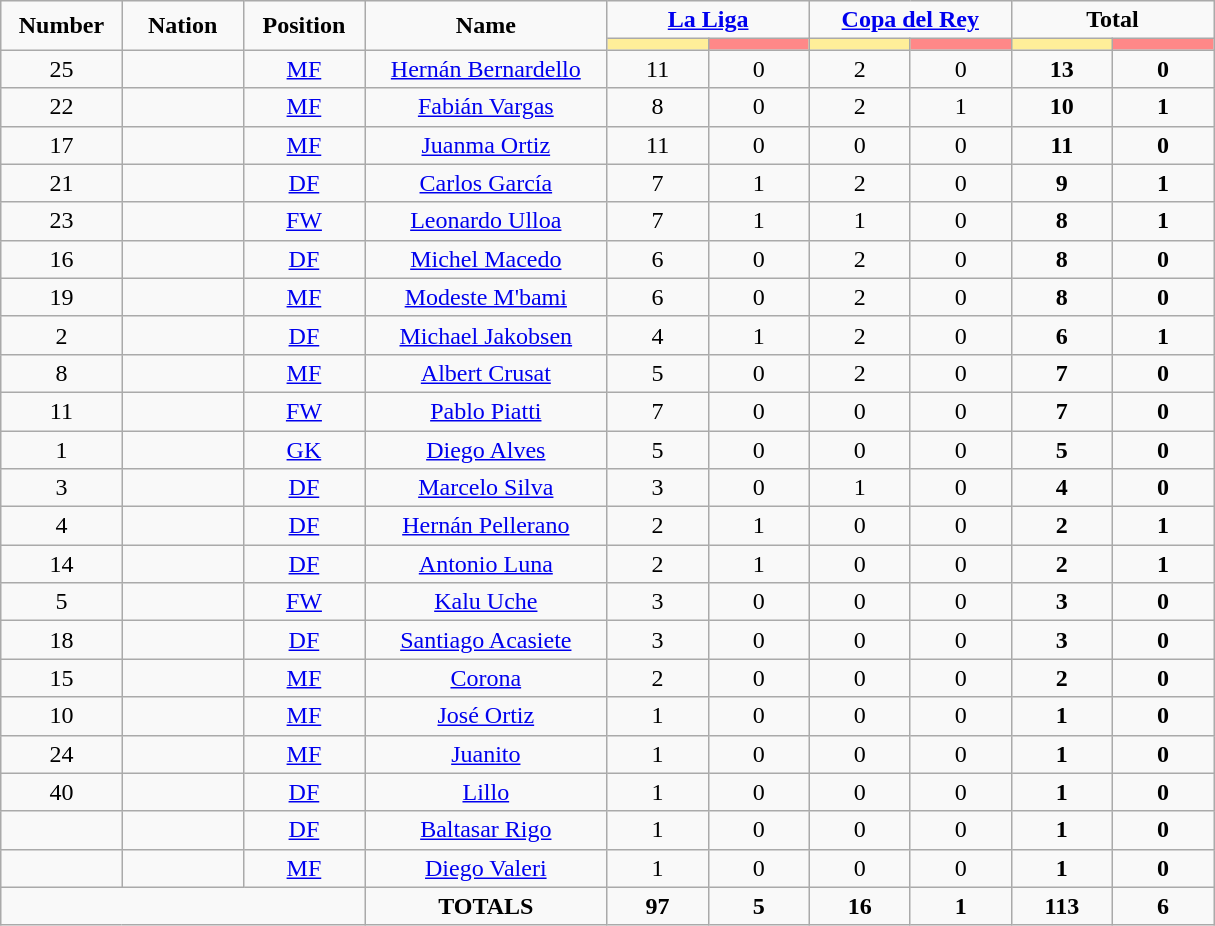<table class="wikitable" style="text-align:center;">
<tr style="text-align:center;">
<td rowspan="2"  style="width:10%; "><strong>Number</strong></td>
<td rowspan="2"  style="width:10%; "><strong>Nation</strong></td>
<td rowspan="2"  style="width:10%; "><strong>Position</strong></td>
<td rowspan="2"  style="width:20%; "><strong>Name</strong></td>
<td colspan="2"><strong><a href='#'>La Liga</a></strong></td>
<td colspan="2"><strong><a href='#'>Copa del Rey</a></strong></td>
<td colspan="2"><strong>Total</strong></td>
</tr>
<tr>
<th style="width:60px; background:#fe9;"></th>
<th style="width:60px; background:#ff8888;"></th>
<th style="width:60px; background:#fe9;"></th>
<th style="width:60px; background:#ff8888;"></th>
<th style="width:60px; background:#fe9;"></th>
<th style="width:60px; background:#ff8888;"></th>
</tr>
<tr>
<td>25</td>
<td></td>
<td><a href='#'>MF</a></td>
<td><a href='#'>Hernán Bernardello</a></td>
<td>11</td>
<td>0</td>
<td>2</td>
<td>0</td>
<td><strong>13</strong></td>
<td><strong>0</strong></td>
</tr>
<tr>
<td>22</td>
<td></td>
<td><a href='#'>MF</a></td>
<td><a href='#'>Fabián Vargas</a></td>
<td>8</td>
<td>0</td>
<td>2</td>
<td>1</td>
<td><strong>10</strong></td>
<td><strong>1</strong></td>
</tr>
<tr>
<td>17</td>
<td></td>
<td><a href='#'>MF</a></td>
<td><a href='#'>Juanma Ortiz</a></td>
<td>11</td>
<td>0</td>
<td>0</td>
<td>0</td>
<td><strong>11</strong></td>
<td><strong>0</strong></td>
</tr>
<tr>
<td>21</td>
<td></td>
<td><a href='#'>DF</a></td>
<td><a href='#'>Carlos García</a></td>
<td>7</td>
<td>1</td>
<td>2</td>
<td>0</td>
<td><strong>9</strong></td>
<td><strong>1</strong></td>
</tr>
<tr>
<td>23</td>
<td></td>
<td><a href='#'>FW</a></td>
<td><a href='#'>Leonardo Ulloa</a></td>
<td>7</td>
<td>1</td>
<td>1</td>
<td>0</td>
<td><strong>8</strong></td>
<td><strong>1</strong></td>
</tr>
<tr>
<td>16</td>
<td></td>
<td><a href='#'>DF</a></td>
<td><a href='#'>Michel Macedo</a></td>
<td>6</td>
<td>0</td>
<td>2</td>
<td>0</td>
<td><strong>8</strong></td>
<td><strong>0</strong></td>
</tr>
<tr>
<td>19</td>
<td></td>
<td><a href='#'>MF</a></td>
<td><a href='#'>Modeste M'bami</a></td>
<td>6</td>
<td>0</td>
<td>2</td>
<td>0</td>
<td><strong>8</strong></td>
<td><strong>0</strong></td>
</tr>
<tr>
<td>2</td>
<td></td>
<td><a href='#'>DF</a></td>
<td><a href='#'>Michael Jakobsen</a></td>
<td>4</td>
<td>1</td>
<td>2</td>
<td>0</td>
<td><strong>6</strong></td>
<td><strong>1</strong></td>
</tr>
<tr>
<td>8</td>
<td></td>
<td><a href='#'>MF</a></td>
<td><a href='#'>Albert Crusat</a></td>
<td>5</td>
<td>0</td>
<td>2</td>
<td>0</td>
<td><strong>7</strong></td>
<td><strong>0</strong></td>
</tr>
<tr>
<td>11</td>
<td></td>
<td><a href='#'>FW</a></td>
<td><a href='#'>Pablo Piatti</a></td>
<td>7</td>
<td>0</td>
<td>0</td>
<td>0</td>
<td><strong>7</strong></td>
<td><strong>0</strong></td>
</tr>
<tr>
<td>1</td>
<td></td>
<td><a href='#'>GK</a></td>
<td><a href='#'>Diego Alves</a></td>
<td>5</td>
<td>0</td>
<td>0</td>
<td>0</td>
<td><strong>5</strong></td>
<td><strong>0</strong></td>
</tr>
<tr>
<td>3</td>
<td></td>
<td><a href='#'>DF</a></td>
<td><a href='#'>Marcelo Silva</a></td>
<td>3</td>
<td>0</td>
<td>1</td>
<td>0</td>
<td><strong>4</strong></td>
<td><strong>0</strong></td>
</tr>
<tr>
<td>4</td>
<td></td>
<td><a href='#'>DF</a></td>
<td><a href='#'>Hernán Pellerano</a></td>
<td>2</td>
<td>1</td>
<td>0</td>
<td>0</td>
<td><strong>2</strong></td>
<td><strong>1</strong></td>
</tr>
<tr>
<td>14</td>
<td></td>
<td><a href='#'>DF</a></td>
<td><a href='#'>Antonio Luna</a></td>
<td>2</td>
<td>1</td>
<td>0</td>
<td>0</td>
<td><strong>2</strong></td>
<td><strong>1</strong></td>
</tr>
<tr>
<td>5</td>
<td></td>
<td><a href='#'>FW</a></td>
<td><a href='#'>Kalu Uche</a></td>
<td>3</td>
<td>0</td>
<td>0</td>
<td>0</td>
<td><strong>3</strong></td>
<td><strong>0</strong></td>
</tr>
<tr>
<td>18</td>
<td></td>
<td><a href='#'>DF</a></td>
<td><a href='#'>Santiago Acasiete</a></td>
<td>3</td>
<td>0</td>
<td>0</td>
<td>0</td>
<td><strong>3</strong></td>
<td><strong>0</strong></td>
</tr>
<tr>
<td>15</td>
<td></td>
<td><a href='#'>MF</a></td>
<td><a href='#'>Corona</a></td>
<td>2</td>
<td>0</td>
<td>0</td>
<td>0</td>
<td><strong>2</strong></td>
<td><strong>0</strong></td>
</tr>
<tr>
<td>10</td>
<td></td>
<td><a href='#'>MF</a></td>
<td><a href='#'>José Ortiz</a></td>
<td>1</td>
<td>0</td>
<td>0</td>
<td>0</td>
<td><strong>1</strong></td>
<td><strong>0</strong></td>
</tr>
<tr>
<td>24</td>
<td></td>
<td><a href='#'>MF</a></td>
<td><a href='#'>Juanito</a></td>
<td>1</td>
<td>0</td>
<td>0</td>
<td>0</td>
<td><strong>1</strong></td>
<td><strong>0</strong></td>
</tr>
<tr>
<td>40</td>
<td></td>
<td><a href='#'>DF</a></td>
<td><a href='#'>Lillo</a></td>
<td>1</td>
<td>0</td>
<td>0</td>
<td>0</td>
<td><strong>1</strong></td>
<td><strong>0</strong></td>
</tr>
<tr>
<td></td>
<td></td>
<td><a href='#'>DF</a></td>
<td><a href='#'>Baltasar Rigo</a></td>
<td>1</td>
<td>0</td>
<td>0</td>
<td>0</td>
<td><strong>1</strong></td>
<td><strong>0</strong></td>
</tr>
<tr>
<td></td>
<td></td>
<td><a href='#'>MF</a></td>
<td><a href='#'>Diego Valeri</a></td>
<td>1</td>
<td>0</td>
<td>0</td>
<td>0</td>
<td><strong>1</strong></td>
<td><strong>0</strong></td>
</tr>
<tr>
<td colspan="3"></td>
<td><strong>TOTALS</strong></td>
<td><strong>97</strong></td>
<td><strong>5</strong></td>
<td><strong>16</strong></td>
<td><strong>1</strong></td>
<td><strong>113</strong></td>
<td><strong>6</strong></td>
</tr>
</table>
